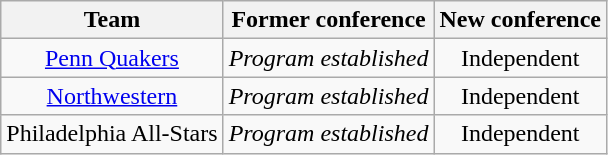<table class="wikitable">
<tr>
<th>Team</th>
<th>Former conference</th>
<th>New conference</th>
</tr>
<tr style="text-align:center;">
<td><a href='#'>Penn Quakers</a></td>
<td><em>Program established</em></td>
<td>Independent</td>
</tr>
<tr style="text-align:center;">
<td><a href='#'>Northwestern</a></td>
<td><em>Program established</em></td>
<td>Independent</td>
</tr>
<tr style="text-align:center;">
<td>Philadelphia All-Stars</td>
<td><em>Program established</em></td>
<td>Independent</td>
</tr>
</table>
